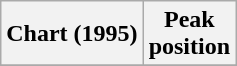<table class="wikitable sortable plainrowheaders" style="text-align:center">
<tr>
<th scope="col">Chart (1995)</th>
<th scope="col">Peak<br>position</th>
</tr>
<tr>
</tr>
</table>
